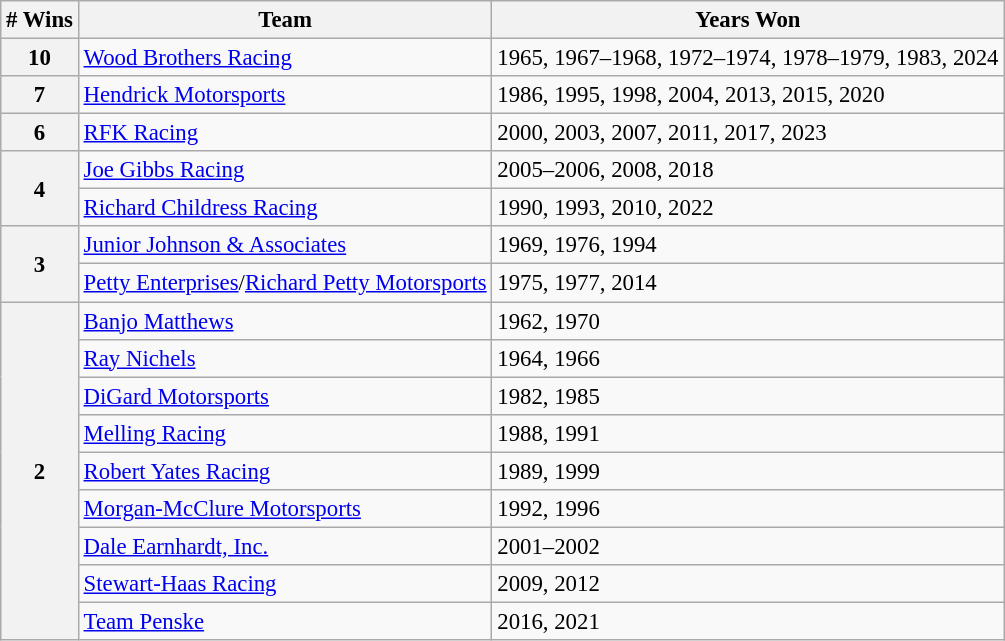<table class="wikitable" style="font-size: 95%;">
<tr>
<th># Wins</th>
<th>Team</th>
<th>Years Won</th>
</tr>
<tr>
<th>10</th>
<td><a href='#'>Wood Brothers Racing</a></td>
<td>1965, 1967–1968, 1972–1974, 1978–1979, 1983, 2024</td>
</tr>
<tr>
<th>7</th>
<td><a href='#'>Hendrick Motorsports</a></td>
<td>1986, 1995, 1998, 2004, 2013, 2015, 2020</td>
</tr>
<tr>
<th>6</th>
<td><a href='#'>RFK Racing</a></td>
<td>2000, 2003, 2007, 2011, 2017, 2023</td>
</tr>
<tr>
<th rowspan="2">4</th>
<td><a href='#'>Joe Gibbs Racing</a></td>
<td>2005–2006, 2008, 2018</td>
</tr>
<tr>
<td><a href='#'>Richard Childress Racing</a></td>
<td>1990, 1993, 2010, 2022</td>
</tr>
<tr>
<th rowspan="2">3</th>
<td><a href='#'>Junior Johnson & Associates</a></td>
<td>1969, 1976, 1994</td>
</tr>
<tr>
<td><a href='#'>Petty Enterprises</a>/<a href='#'>Richard Petty Motorsports</a></td>
<td>1975, 1977, 2014</td>
</tr>
<tr>
<th rowspan="10">2</th>
<td><a href='#'>Banjo Matthews</a></td>
<td>1962, 1970</td>
</tr>
<tr>
<td><a href='#'>Ray Nichels</a></td>
<td>1964, 1966</td>
</tr>
<tr>
<td><a href='#'>DiGard Motorsports</a></td>
<td>1982, 1985</td>
</tr>
<tr>
<td><a href='#'>Melling Racing</a></td>
<td>1988, 1991</td>
</tr>
<tr>
<td><a href='#'>Robert Yates Racing</a></td>
<td>1989, 1999</td>
</tr>
<tr>
<td><a href='#'>Morgan-McClure Motorsports</a></td>
<td>1992, 1996</td>
</tr>
<tr>
<td><a href='#'>Dale Earnhardt, Inc.</a></td>
<td>2001–2002</td>
</tr>
<tr>
<td><a href='#'>Stewart-Haas Racing</a></td>
<td>2009, 2012</td>
</tr>
<tr>
<td><a href='#'>Team Penske</a></td>
<td>2016, 2021</td>
</tr>
</table>
